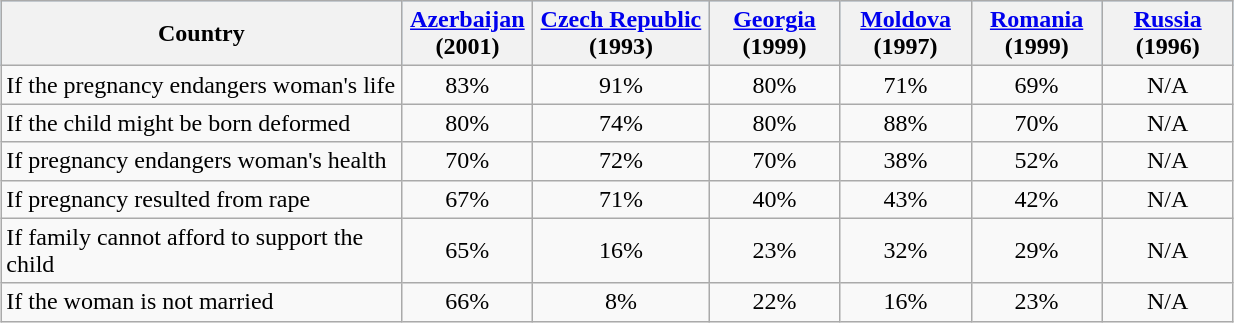<table class="wikitable" style="margin:1em auto; text-align:center" align="center">
<tr style="background-color: #a0d0ff;">
<th width=260>Country</th>
<th width=80><a href='#'>Azerbaijan</a><br>(2001)</th>
<th width=110><a href='#'>Czech Republic</a><br>(1993)</th>
<th width=80><a href='#'>Georgia</a><br>(1999)</th>
<th width=80><a href='#'>Moldova</a><br>(1997)</th>
<th width=80><a href='#'>Romania</a><br>(1999)</th>
<th width=80><a href='#'>Russia</a><br>(1996)</th>
</tr>
<tr>
<td align="left">If the pregnancy endangers woman's life</td>
<td>83%</td>
<td>91%</td>
<td>80%</td>
<td>71%</td>
<td>69%</td>
<td>N/A</td>
</tr>
<tr>
<td align="left">If the child might be born deformed</td>
<td>80%</td>
<td>74%</td>
<td>80%</td>
<td>88%</td>
<td>70%</td>
<td>N/A</td>
</tr>
<tr>
<td align="left">If pregnancy endangers woman's health</td>
<td>70%</td>
<td>72%</td>
<td>70%</td>
<td>38%</td>
<td>52%</td>
<td>N/A</td>
</tr>
<tr>
<td align="left">If pregnancy resulted from rape</td>
<td>67%</td>
<td>71%</td>
<td>40%</td>
<td>43%</td>
<td>42%</td>
<td>N/A</td>
</tr>
<tr>
<td align="left">If family cannot afford to support the child</td>
<td>65%</td>
<td>16%</td>
<td>23%</td>
<td>32%</td>
<td>29%</td>
<td>N/A</td>
</tr>
<tr>
<td align="left">If the woman is not married</td>
<td>66%</td>
<td>8%</td>
<td>22%</td>
<td>16%</td>
<td>23%</td>
<td>N/A</td>
</tr>
</table>
